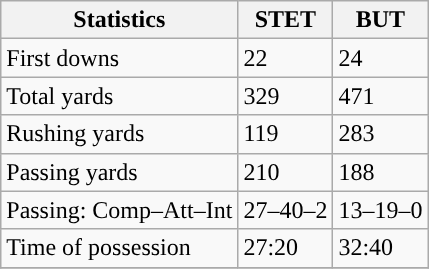<table class="wikitable" style="float: left;">
<tr>
<th>Statistics</th>
<th>STET</th>
<th>BUT</th>
</tr>
<tr>
<td>First downs</td>
<td>22</td>
<td>24</td>
</tr>
<tr>
<td>Total yards</td>
<td>329</td>
<td>471</td>
</tr>
<tr>
<td>Rushing yards</td>
<td>119</td>
<td>283</td>
</tr>
<tr>
<td>Passing yards</td>
<td>210</td>
<td>188</td>
</tr>
<tr>
<td>Passing: Comp–Att–Int</td>
<td>27–40–2</td>
<td>13–19–0</td>
</tr>
<tr>
<td>Time of possession</td>
<td>27:20</td>
<td>32:40</td>
</tr>
<tr>
</tr>
</table>
